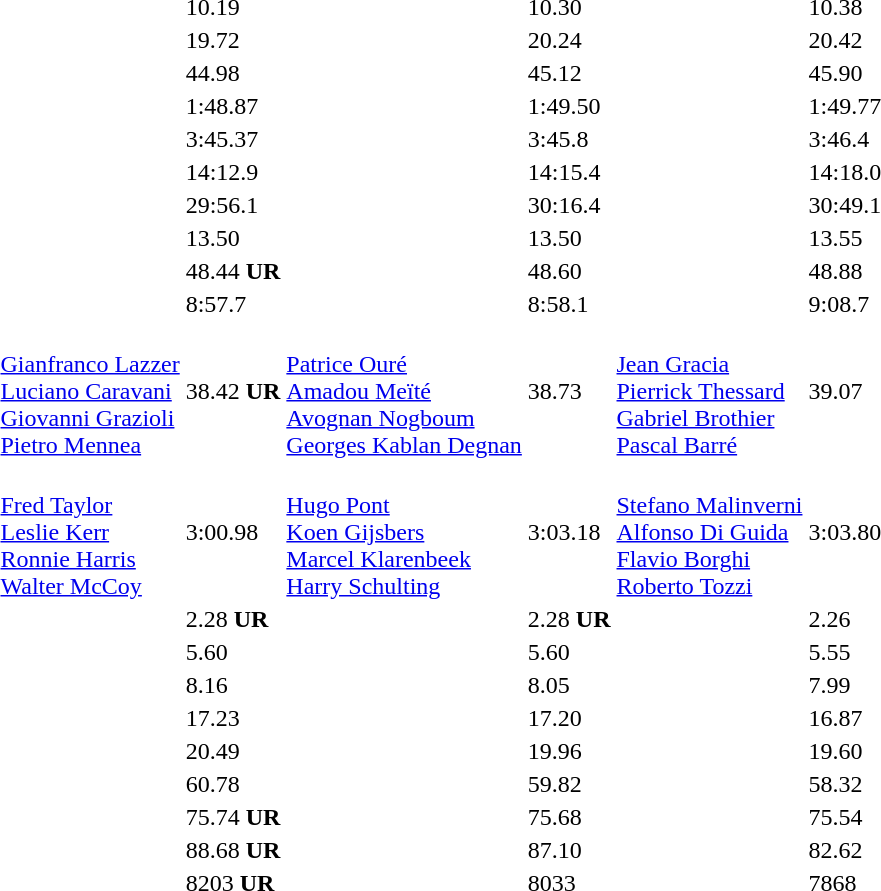<table>
<tr>
<td></td>
<td></td>
<td>10.19</td>
<td></td>
<td>10.30</td>
<td></td>
<td>10.38</td>
</tr>
<tr>
<td></td>
<td></td>
<td>19.72 </td>
<td></td>
<td>20.24</td>
<td></td>
<td>20.42</td>
</tr>
<tr>
<td></td>
<td></td>
<td>44.98</td>
<td></td>
<td>45.12</td>
<td></td>
<td>45.90</td>
</tr>
<tr>
<td></td>
<td></td>
<td>1:48.87</td>
<td></td>
<td>1:49.50</td>
<td></td>
<td>1:49.77</td>
</tr>
<tr>
<td></td>
<td></td>
<td>3:45.37</td>
<td></td>
<td>3:45.8</td>
<td></td>
<td>3:46.4</td>
</tr>
<tr>
<td></td>
<td></td>
<td>14:12.9</td>
<td></td>
<td>14:15.4</td>
<td></td>
<td>14:18.0</td>
</tr>
<tr>
<td></td>
<td></td>
<td>29:56.1</td>
<td></td>
<td>30:16.4</td>
<td></td>
<td>30:49.1</td>
</tr>
<tr>
<td></td>
<td></td>
<td>13.50</td>
<td></td>
<td>13.50</td>
<td></td>
<td>13.55</td>
</tr>
<tr>
<td></td>
<td></td>
<td>48.44 <strong>UR</strong></td>
<td></td>
<td>48.60</td>
<td></td>
<td>48.88</td>
</tr>
<tr>
<td></td>
<td></td>
<td>8:57.7</td>
<td></td>
<td>8:58.1</td>
<td></td>
<td>9:08.7</td>
</tr>
<tr>
<td></td>
<td><br><a href='#'>Gianfranco Lazzer</a><br><a href='#'>Luciano Caravani</a><br><a href='#'>Giovanni Grazioli</a><br><a href='#'>Pietro Mennea</a></td>
<td>38.42 <strong>UR</strong></td>
<td><br><a href='#'>Patrice Ouré</a><br><a href='#'>Amadou Meïté</a><br><a href='#'>Avognan Nogboum</a><br><a href='#'>Georges Kablan Degnan</a></td>
<td>38.73</td>
<td><br><a href='#'>Jean Gracia</a><br><a href='#'>Pierrick Thessard</a><br><a href='#'>Gabriel Brothier</a><br><a href='#'>Pascal Barré</a></td>
<td>39.07</td>
</tr>
<tr>
<td></td>
<td><br><a href='#'>Fred Taylor</a><br><a href='#'>Leslie Kerr</a><br><a href='#'>Ronnie Harris</a><br><a href='#'>Walter McCoy</a></td>
<td>3:00.98</td>
<td><br><a href='#'>Hugo Pont</a><br><a href='#'>Koen Gijsbers</a><br><a href='#'>Marcel Klarenbeek</a><br><a href='#'>Harry Schulting</a></td>
<td>3:03.18</td>
<td><br><a href='#'>Stefano Malinverni</a><br><a href='#'>Alfonso Di Guida</a><br><a href='#'>Flavio Borghi</a><br><a href='#'>Roberto Tozzi</a></td>
<td>3:03.80</td>
</tr>
<tr>
<td></td>
<td></td>
<td>2.28 <strong>UR</strong></td>
<td></td>
<td>2.28 <strong>UR</strong></td>
<td></td>
<td>2.26</td>
</tr>
<tr>
<td></td>
<td></td>
<td>5.60</td>
<td></td>
<td>5.60</td>
<td></td>
<td>5.55</td>
</tr>
<tr>
<td></td>
<td></td>
<td>8.16</td>
<td></td>
<td>8.05</td>
<td></td>
<td>7.99</td>
</tr>
<tr>
<td></td>
<td></td>
<td>17.23</td>
<td></td>
<td>17.20</td>
<td></td>
<td>16.87</td>
</tr>
<tr>
<td></td>
<td></td>
<td>20.49</td>
<td></td>
<td>19.96</td>
<td></td>
<td>19.60</td>
</tr>
<tr>
<td></td>
<td></td>
<td>60.78</td>
<td></td>
<td>59.82</td>
<td></td>
<td>58.32</td>
</tr>
<tr>
<td></td>
<td></td>
<td>75.74 <strong>UR</strong></td>
<td></td>
<td>75.68</td>
<td></td>
<td>75.54</td>
</tr>
<tr>
<td></td>
<td></td>
<td>88.68 <strong>UR</strong></td>
<td></td>
<td>87.10</td>
<td></td>
<td>82.62</td>
</tr>
<tr>
<td></td>
<td></td>
<td>8203 <strong>UR</strong></td>
<td></td>
<td>8033</td>
<td></td>
<td>7868</td>
</tr>
</table>
